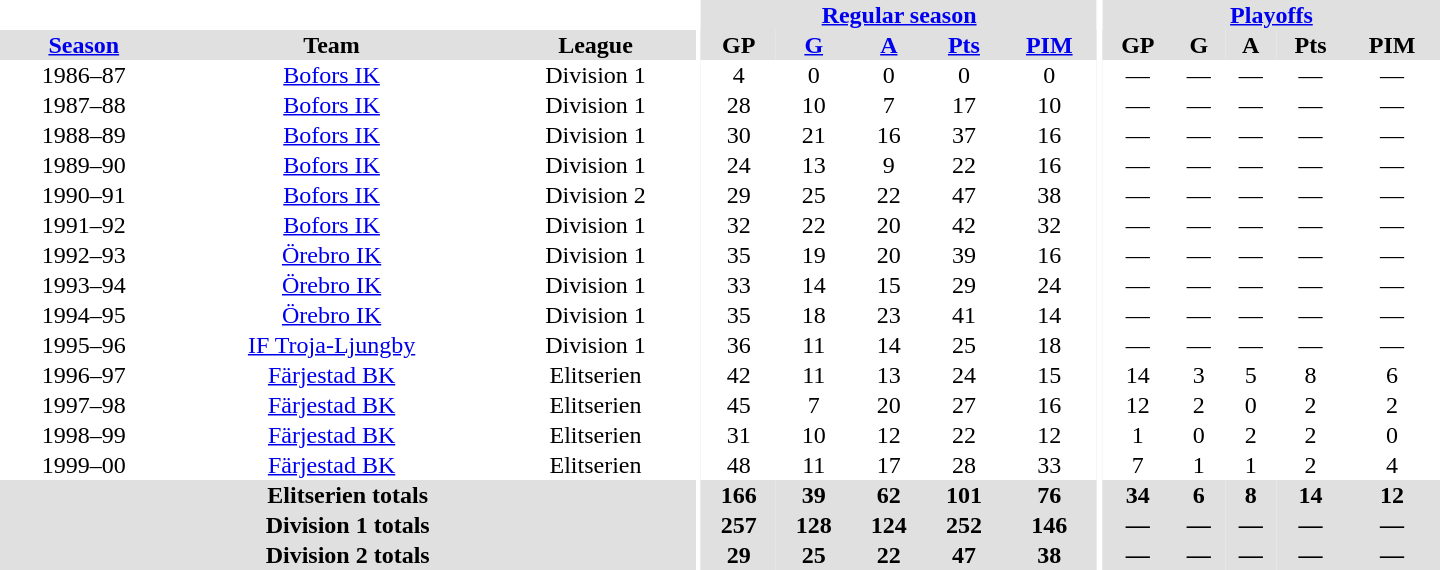<table border="0" cellpadding="1" cellspacing="0" style="text-align:center; width:60em">
<tr bgcolor="#e0e0e0">
<th colspan="3" bgcolor="#ffffff"></th>
<th rowspan="99" bgcolor="#ffffff"></th>
<th colspan="5"><a href='#'>Regular season</a></th>
<th rowspan="99" bgcolor="#ffffff"></th>
<th colspan="5"><a href='#'>Playoffs</a></th>
</tr>
<tr bgcolor="#e0e0e0">
<th><a href='#'>Season</a></th>
<th>Team</th>
<th>League</th>
<th>GP</th>
<th><a href='#'>G</a></th>
<th><a href='#'>A</a></th>
<th><a href='#'>Pts</a></th>
<th><a href='#'>PIM</a></th>
<th>GP</th>
<th>G</th>
<th>A</th>
<th>Pts</th>
<th>PIM</th>
</tr>
<tr>
<td>1986–87</td>
<td><a href='#'>Bofors IK</a></td>
<td>Division 1</td>
<td>4</td>
<td>0</td>
<td>0</td>
<td>0</td>
<td>0</td>
<td>—</td>
<td>—</td>
<td>—</td>
<td>—</td>
<td>—</td>
</tr>
<tr>
<td>1987–88</td>
<td><a href='#'>Bofors IK</a></td>
<td>Division 1</td>
<td>28</td>
<td>10</td>
<td>7</td>
<td>17</td>
<td>10</td>
<td>—</td>
<td>—</td>
<td>—</td>
<td>—</td>
<td>—</td>
</tr>
<tr>
<td>1988–89</td>
<td><a href='#'>Bofors IK</a></td>
<td>Division 1</td>
<td>30</td>
<td>21</td>
<td>16</td>
<td>37</td>
<td>16</td>
<td>—</td>
<td>—</td>
<td>—</td>
<td>—</td>
<td>—</td>
</tr>
<tr>
<td>1989–90</td>
<td><a href='#'>Bofors IK</a></td>
<td>Division 1</td>
<td>24</td>
<td>13</td>
<td>9</td>
<td>22</td>
<td>16</td>
<td>—</td>
<td>—</td>
<td>—</td>
<td>—</td>
<td>—</td>
</tr>
<tr>
<td>1990–91</td>
<td><a href='#'>Bofors IK</a></td>
<td>Division 2</td>
<td>29</td>
<td>25</td>
<td>22</td>
<td>47</td>
<td>38</td>
<td>—</td>
<td>—</td>
<td>—</td>
<td>—</td>
<td>—</td>
</tr>
<tr>
<td>1991–92</td>
<td><a href='#'>Bofors IK</a></td>
<td>Division 1</td>
<td>32</td>
<td>22</td>
<td>20</td>
<td>42</td>
<td>32</td>
<td>—</td>
<td>—</td>
<td>—</td>
<td>—</td>
<td>—</td>
</tr>
<tr>
<td>1992–93</td>
<td><a href='#'>Örebro IK</a></td>
<td>Division 1</td>
<td>35</td>
<td>19</td>
<td>20</td>
<td>39</td>
<td>16</td>
<td>—</td>
<td>—</td>
<td>—</td>
<td>—</td>
<td>—</td>
</tr>
<tr>
<td>1993–94</td>
<td><a href='#'>Örebro IK</a></td>
<td>Division 1</td>
<td>33</td>
<td>14</td>
<td>15</td>
<td>29</td>
<td>24</td>
<td>—</td>
<td>—</td>
<td>—</td>
<td>—</td>
<td>—</td>
</tr>
<tr>
<td>1994–95</td>
<td><a href='#'>Örebro IK</a></td>
<td>Division 1</td>
<td>35</td>
<td>18</td>
<td>23</td>
<td>41</td>
<td>14</td>
<td>—</td>
<td>—</td>
<td>—</td>
<td>—</td>
<td>—</td>
</tr>
<tr>
<td>1995–96</td>
<td><a href='#'>IF Troja-Ljungby</a></td>
<td>Division 1</td>
<td>36</td>
<td>11</td>
<td>14</td>
<td>25</td>
<td>18</td>
<td>—</td>
<td>—</td>
<td>—</td>
<td>—</td>
<td>—</td>
</tr>
<tr>
<td>1996–97</td>
<td><a href='#'>Färjestad BK</a></td>
<td>Elitserien</td>
<td>42</td>
<td>11</td>
<td>13</td>
<td>24</td>
<td>15</td>
<td>14</td>
<td>3</td>
<td>5</td>
<td>8</td>
<td>6</td>
</tr>
<tr>
<td>1997–98</td>
<td><a href='#'>Färjestad BK</a></td>
<td>Elitserien</td>
<td>45</td>
<td>7</td>
<td>20</td>
<td>27</td>
<td>16</td>
<td>12</td>
<td>2</td>
<td>0</td>
<td>2</td>
<td>2</td>
</tr>
<tr>
<td>1998–99</td>
<td><a href='#'>Färjestad BK</a></td>
<td>Elitserien</td>
<td>31</td>
<td>10</td>
<td>12</td>
<td>22</td>
<td>12</td>
<td>1</td>
<td>0</td>
<td>2</td>
<td>2</td>
<td>0</td>
</tr>
<tr>
<td>1999–00</td>
<td><a href='#'>Färjestad BK</a></td>
<td>Elitserien</td>
<td>48</td>
<td>11</td>
<td>17</td>
<td>28</td>
<td>33</td>
<td>7</td>
<td>1</td>
<td>1</td>
<td>2</td>
<td>4</td>
</tr>
<tr bgcolor="#e0e0e0">
<th colspan="3">Elitserien totals</th>
<th>166</th>
<th>39</th>
<th>62</th>
<th>101</th>
<th>76</th>
<th>34</th>
<th>6</th>
<th>8</th>
<th>14</th>
<th>12</th>
</tr>
<tr bgcolor="#e0e0e0">
<th colspan="3">Division 1 totals</th>
<th>257</th>
<th>128</th>
<th>124</th>
<th>252</th>
<th>146</th>
<th>—</th>
<th>—</th>
<th>—</th>
<th>—</th>
<th>—</th>
</tr>
<tr bgcolor="#e0e0e0">
<th colspan="3">Division 2 totals</th>
<th>29</th>
<th>25</th>
<th>22</th>
<th>47</th>
<th>38</th>
<th>—</th>
<th>—</th>
<th>—</th>
<th>—</th>
<th>—</th>
</tr>
</table>
